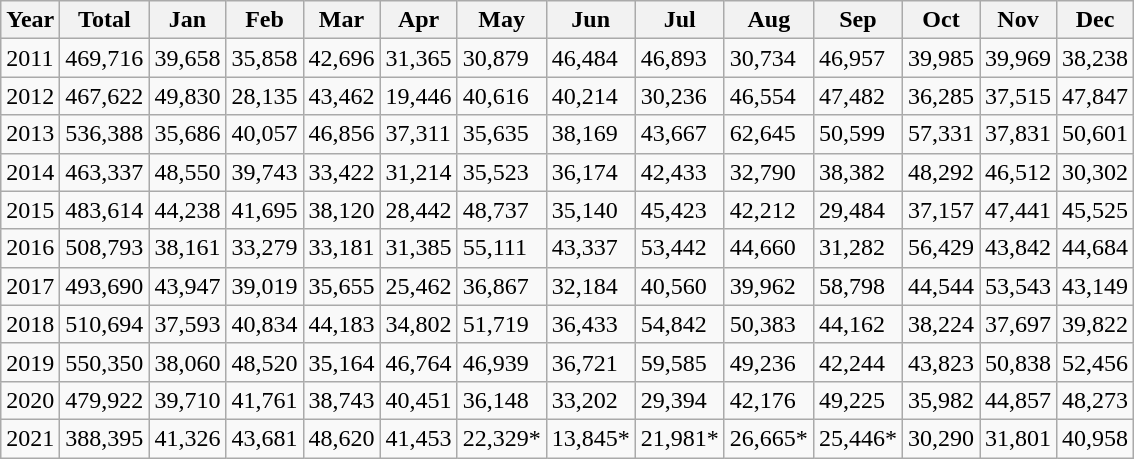<table class="wikitable">
<tr>
<th>Year</th>
<th>Total</th>
<th>Jan</th>
<th>Feb</th>
<th>Mar</th>
<th>Apr</th>
<th>May</th>
<th>Jun</th>
<th>Jul</th>
<th>Aug</th>
<th>Sep</th>
<th>Oct</th>
<th>Nov</th>
<th>Dec</th>
</tr>
<tr>
<td>2011</td>
<td>469,716</td>
<td>39,658</td>
<td>35,858</td>
<td>42,696</td>
<td>31,365</td>
<td>30,879</td>
<td>46,484</td>
<td>46,893</td>
<td>30,734</td>
<td>46,957</td>
<td>39,985</td>
<td>39,969</td>
<td>38,238</td>
</tr>
<tr>
<td>2012</td>
<td>467,622</td>
<td>49,830</td>
<td>28,135</td>
<td>43,462</td>
<td>19,446</td>
<td>40,616</td>
<td>40,214</td>
<td>30,236</td>
<td>46,554</td>
<td>47,482</td>
<td>36,285</td>
<td>37,515</td>
<td>47,847</td>
</tr>
<tr>
<td>2013</td>
<td>536,388</td>
<td>35,686</td>
<td>40,057</td>
<td>46,856</td>
<td>37,311</td>
<td>35,635</td>
<td>38,169</td>
<td>43,667</td>
<td>62,645</td>
<td>50,599</td>
<td>57,331</td>
<td>37,831</td>
<td>50,601</td>
</tr>
<tr>
<td>2014</td>
<td>463,337</td>
<td>48,550</td>
<td>39,743</td>
<td>33,422</td>
<td>31,214</td>
<td>35,523</td>
<td>36,174</td>
<td>42,433</td>
<td>32,790</td>
<td>38,382</td>
<td>48,292</td>
<td>46,512</td>
<td>30,302</td>
</tr>
<tr>
<td>2015</td>
<td>483,614</td>
<td>44,238</td>
<td>41,695</td>
<td>38,120</td>
<td>28,442</td>
<td>48,737</td>
<td>35,140</td>
<td>45,423</td>
<td>42,212</td>
<td>29,484</td>
<td>37,157</td>
<td>47,441</td>
<td>45,525</td>
</tr>
<tr>
<td>2016</td>
<td>508,793</td>
<td>38,161</td>
<td>33,279</td>
<td>33,181</td>
<td>31,385</td>
<td>55,111</td>
<td>43,337</td>
<td>53,442</td>
<td>44,660</td>
<td>31,282</td>
<td>56,429</td>
<td>43,842</td>
<td>44,684</td>
</tr>
<tr>
<td>2017</td>
<td>493,690</td>
<td>43,947</td>
<td>39,019</td>
<td>35,655</td>
<td>25,462</td>
<td>36,867</td>
<td>32,184</td>
<td>40,560</td>
<td>39,962</td>
<td>58,798</td>
<td>44,544</td>
<td>53,543</td>
<td>43,149</td>
</tr>
<tr>
<td>2018</td>
<td>510,694</td>
<td>37,593</td>
<td>40,834</td>
<td>44,183</td>
<td>34,802</td>
<td>51,719</td>
<td>36,433</td>
<td>54,842</td>
<td>50,383</td>
<td>44,162</td>
<td>38,224</td>
<td>37,697</td>
<td>39,822</td>
</tr>
<tr>
<td>2019</td>
<td>550,350</td>
<td>38,060</td>
<td>48,520</td>
<td>35,164</td>
<td>46,764</td>
<td>46,939</td>
<td>36,721</td>
<td>59,585</td>
<td>49,236</td>
<td>42,244</td>
<td>43,823</td>
<td>50,838</td>
<td>52,456</td>
</tr>
<tr>
<td>2020</td>
<td>479,922</td>
<td>39,710</td>
<td>41,761</td>
<td>38,743</td>
<td>40,451</td>
<td>36,148</td>
<td>33,202</td>
<td>29,394</td>
<td>42,176</td>
<td>49,225</td>
<td>35,982</td>
<td>44,857</td>
<td>48,273</td>
</tr>
<tr>
<td>2021</td>
<td>388,395</td>
<td>41,326</td>
<td>43,681</td>
<td>48,620</td>
<td>41,453</td>
<td>22,329*</td>
<td>13,845*</td>
<td>21,981*</td>
<td>26,665*</td>
<td>25,446*</td>
<td>30,290</td>
<td>31,801</td>
<td>40,958</td>
</tr>
</table>
